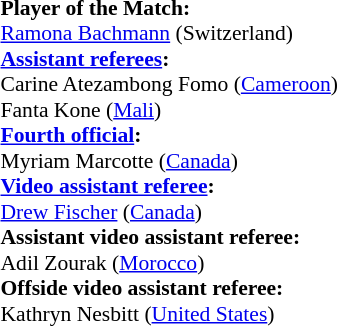<table style="width:100%; font-size:90%;">
<tr>
<td><br><strong>Player of the Match:</strong>
<br><a href='#'>Ramona Bachmann</a> (Switzerland)<br><strong><a href='#'>Assistant referees</a>:</strong>
<br>Carine Atezambong Fomo (<a href='#'>Cameroon</a>)
<br>Fanta Kone (<a href='#'>Mali</a>)
<br><strong><a href='#'>Fourth official</a>:</strong>
<br>Myriam Marcotte (<a href='#'>Canada</a>)
<br><strong><a href='#'>Video assistant referee</a>:</strong>
<br><a href='#'>Drew Fischer</a> (<a href='#'>Canada</a>)
<br><strong>Assistant video assistant referee:</strong>
<br>Adil Zourak (<a href='#'>Morocco</a>)
<br><strong>Offside video assistant referee:</strong>
<br>Kathryn Nesbitt (<a href='#'>United States</a>)</td>
</tr>
</table>
